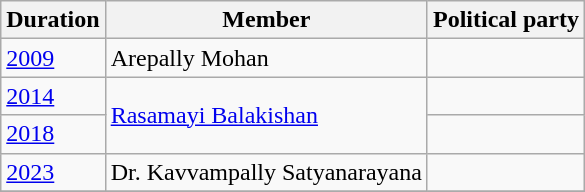<table class="wikitable">
<tr>
<th>Duration</th>
<th>Member</th>
<th colspan="2">Political party</th>
</tr>
<tr>
<td><a href='#'>2009</a></td>
<td>Arepally Mohan</td>
<td></td>
</tr>
<tr>
<td><a href='#'>2014</a></td>
<td rowspan=2><a href='#'>Rasamayi Balakishan</a></td>
<td></td>
</tr>
<tr>
<td><a href='#'>2018</a></td>
</tr>
<tr>
<td><a href='#'>2023</a></td>
<td>Dr. Kavvampally Satyanarayana</td>
<td></td>
</tr>
<tr>
</tr>
</table>
